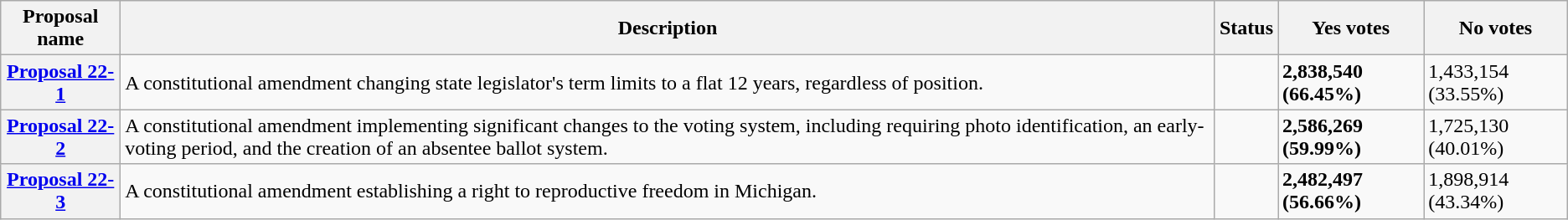<table class="wikitable sortable plainrowheaders">
<tr>
<th scope="col">Proposal name</th>
<th class="unsortable" scope="col">Description</th>
<th scope="col">Status</th>
<th scope="col">Yes votes</th>
<th scope="col">No votes</th>
</tr>
<tr>
<th scope="row"><a href='#'>Proposal 22-1</a></th>
<td>A constitutional amendment changing state legislator's term limits to a flat 12 years, regardless of position.</td>
<td></td>
<td><strong>2,838,540 (66.45%)</strong></td>
<td>1,433,154 (33.55%)</td>
</tr>
<tr>
<th scope="row"><a href='#'>Proposal 22-2</a></th>
<td>A constitutional amendment implementing significant changes to the voting system, including requiring photo identification, an early-voting period, and the creation of an absentee ballot system.</td>
<td></td>
<td><strong>2,586,269 (59.99%)</strong></td>
<td>1,725,130 (40.01%)</td>
</tr>
<tr>
<th scope="row"><a href='#'>Proposal 22-3</a></th>
<td>A constitutional amendment establishing a right to reproductive freedom in Michigan.</td>
<td></td>
<td><strong>2,482,497 (56.66%)</strong></td>
<td>1,898,914 (43.34%)</td>
</tr>
</table>
